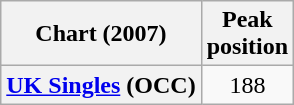<table class="wikitable plainrowheaders" style="text-align:center">
<tr>
<th>Chart (2007)</th>
<th>Peak<br>position</th>
</tr>
<tr>
<th scope="row"><a href='#'>UK Singles</a> (OCC)</th>
<td>188</td>
</tr>
</table>
